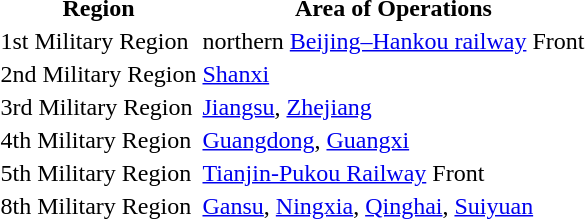<table>
<tr>
<th>Region</th>
<th>Area of Operations</th>
</tr>
<tr>
<td>1st Military Region</td>
<td>northern <a href='#'>Beijing–Hankou railway</a> Front</td>
</tr>
<tr>
<td>2nd Military Region</td>
<td><a href='#'>Shanxi</a></td>
</tr>
<tr>
<td>3rd Military Region</td>
<td><a href='#'>Jiangsu</a>, <a href='#'>Zhejiang</a></td>
</tr>
<tr>
<td>4th Military Region</td>
<td><a href='#'>Guangdong</a>, <a href='#'>Guangxi</a></td>
</tr>
<tr>
<td>5th Military Region</td>
<td><a href='#'>Tianjin-Pukou Railway</a> Front</td>
</tr>
<tr>
<td>8th Military Region</td>
<td><a href='#'>Gansu</a>, <a href='#'>Ningxia</a>, <a href='#'>Qinghai</a>, <a href='#'>Suiyuan</a></td>
</tr>
</table>
